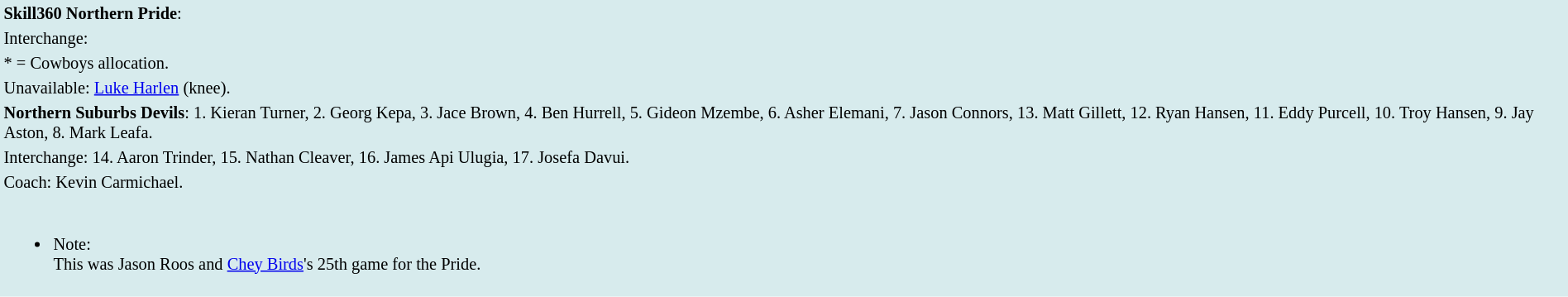<table style="background:#d7ebed; font-size:85%; width:100%;">
<tr>
<td><strong>Skill360 Northern Pride</strong>:             </td>
</tr>
<tr>
<td>Interchange:    </td>
</tr>
<tr>
<td>* = Cowboys allocation.</td>
</tr>
<tr>
<td>Unavailable: <a href='#'>Luke Harlen</a> (knee).</td>
</tr>
<tr>
<td><strong>Northern Suburbs Devils</strong>: 1. Kieran Turner, 2. Georg Kepa, 3. Jace Brown, 4. Ben Hurrell, 5. Gideon Mzembe, 6. Asher Elemani, 7. Jason Connors, 13. Matt Gillett, 12. Ryan Hansen, 11. Eddy Purcell, 10. Troy Hansen, 9. Jay Aston, 8. Mark Leafa.</td>
</tr>
<tr>
<td>Interchange: 14. Aaron Trinder, 15. Nathan Cleaver, 16. James Api Ulugia, 17. Josefa Davui.</td>
</tr>
<tr>
<td>Coach: Kevin Carmichael.</td>
</tr>
<tr>
<td><br><ul><li>Note: <br>This was Jason Roos and <a href='#'>Chey Birds</a>'s 25th game for the Pride.</li></ul></td>
</tr>
<tr>
</tr>
</table>
